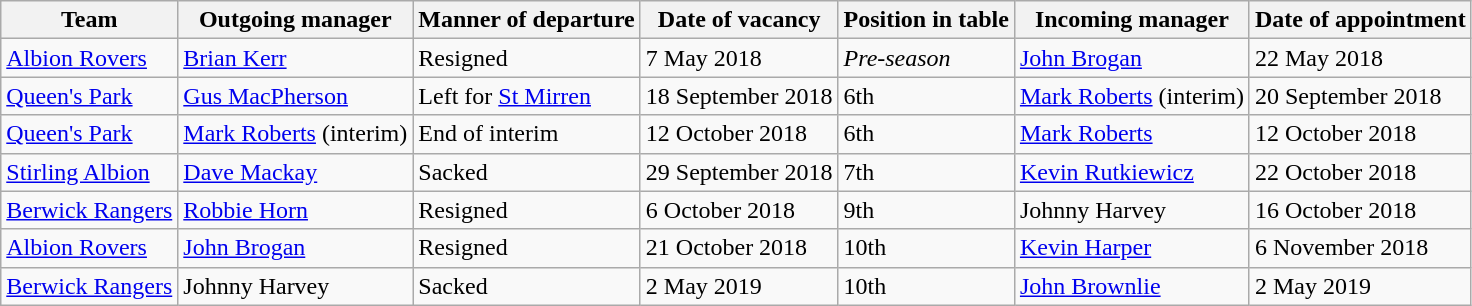<table class="wikitable sortable">
<tr>
<th>Team</th>
<th>Outgoing manager</th>
<th>Manner of departure</th>
<th>Date of vacancy</th>
<th>Position in table</th>
<th>Incoming manager</th>
<th>Date of appointment</th>
</tr>
<tr>
<td><a href='#'>Albion Rovers</a></td>
<td> <a href='#'>Brian Kerr</a></td>
<td>Resigned</td>
<td>7 May 2018</td>
<td><em>Pre-season</em></td>
<td> <a href='#'>John Brogan</a></td>
<td>22 May 2018</td>
</tr>
<tr>
<td><a href='#'>Queen's Park</a></td>
<td> <a href='#'>Gus MacPherson</a></td>
<td>Left for <a href='#'>St Mirren</a></td>
<td>18 September 2018</td>
<td>6th</td>
<td> <a href='#'>Mark Roberts</a> (interim)</td>
<td>20 September 2018</td>
</tr>
<tr>
<td><a href='#'>Queen's Park</a></td>
<td> <a href='#'>Mark Roberts</a> (interim)</td>
<td>End of interim</td>
<td>12 October 2018</td>
<td>6th</td>
<td> <a href='#'>Mark Roberts</a></td>
<td>12 October 2018</td>
</tr>
<tr>
<td><a href='#'>Stirling Albion</a></td>
<td> <a href='#'>Dave Mackay</a></td>
<td>Sacked</td>
<td>29 September 2018</td>
<td>7th</td>
<td> <a href='#'>Kevin Rutkiewicz</a></td>
<td>22 October 2018</td>
</tr>
<tr>
<td><a href='#'>Berwick Rangers</a></td>
<td> <a href='#'>Robbie Horn</a></td>
<td>Resigned</td>
<td>6 October 2018</td>
<td>9th</td>
<td> Johnny Harvey</td>
<td>16 October 2018</td>
</tr>
<tr>
<td><a href='#'>Albion Rovers</a></td>
<td> <a href='#'>John Brogan</a></td>
<td>Resigned</td>
<td>21 October 2018</td>
<td>10th</td>
<td> <a href='#'>Kevin Harper</a></td>
<td>6 November 2018</td>
</tr>
<tr>
<td><a href='#'>Berwick Rangers</a></td>
<td> Johnny Harvey</td>
<td>Sacked</td>
<td>2 May 2019</td>
<td>10th</td>
<td> <a href='#'>John Brownlie</a></td>
<td>2 May 2019</td>
</tr>
</table>
